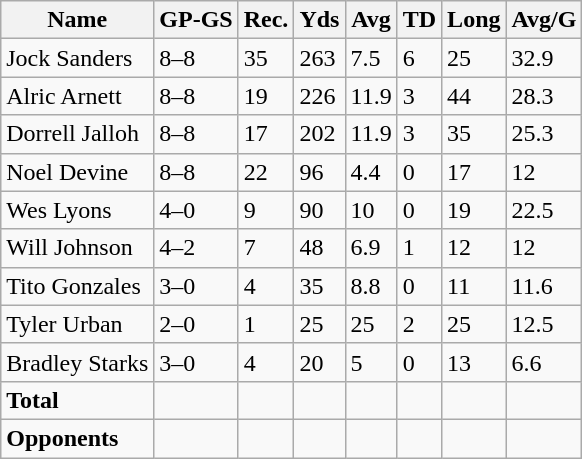<table class="wikitable" style="white-space:nowrap;">
<tr>
<th>Name</th>
<th>GP-GS</th>
<th>Rec.</th>
<th>Yds</th>
<th>Avg</th>
<th>TD</th>
<th>Long</th>
<th>Avg/G</th>
</tr>
<tr>
<td>Jock Sanders</td>
<td>8–8</td>
<td>35</td>
<td>263</td>
<td>7.5</td>
<td>6</td>
<td>25</td>
<td>32.9</td>
</tr>
<tr>
<td>Alric Arnett</td>
<td>8–8</td>
<td>19</td>
<td>226</td>
<td>11.9</td>
<td>3</td>
<td>44</td>
<td>28.3</td>
</tr>
<tr>
<td>Dorrell Jalloh</td>
<td>8–8</td>
<td>17</td>
<td>202</td>
<td>11.9</td>
<td>3</td>
<td>35</td>
<td>25.3</td>
</tr>
<tr>
<td>Noel Devine</td>
<td>8–8</td>
<td>22</td>
<td>96</td>
<td>4.4</td>
<td>0</td>
<td>17</td>
<td>12</td>
</tr>
<tr>
<td>Wes Lyons</td>
<td>4–0</td>
<td>9</td>
<td>90</td>
<td>10</td>
<td>0</td>
<td>19</td>
<td>22.5</td>
</tr>
<tr>
<td>Will Johnson</td>
<td>4–2</td>
<td>7</td>
<td>48</td>
<td>6.9</td>
<td>1</td>
<td>12</td>
<td>12</td>
</tr>
<tr>
<td>Tito Gonzales</td>
<td>3–0</td>
<td>4</td>
<td>35</td>
<td>8.8</td>
<td>0</td>
<td>11</td>
<td>11.6</td>
</tr>
<tr>
<td>Tyler Urban</td>
<td>2–0</td>
<td>1</td>
<td>25</td>
<td>25</td>
<td>2</td>
<td>25</td>
<td>12.5</td>
</tr>
<tr>
<td>Bradley Starks</td>
<td>3–0</td>
<td>4</td>
<td>20</td>
<td>5</td>
<td>0</td>
<td>13</td>
<td>6.6</td>
</tr>
<tr>
<td><strong>Total</strong></td>
<td> </td>
<td> </td>
<td> </td>
<td> </td>
<td> </td>
<td> </td>
<td> </td>
</tr>
<tr>
<td><strong>Opponents</strong></td>
<td> </td>
<td> </td>
<td> </td>
<td> </td>
<td> </td>
<td> </td>
<td> </td>
</tr>
</table>
